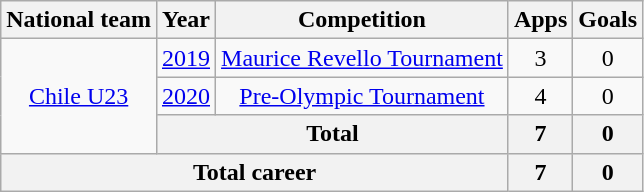<table class=wikitable style=text-align:center>
<tr>
<th>National team</th>
<th>Year</th>
<th>Competition</th>
<th>Apps</th>
<th>Goals</th>
</tr>
<tr>
<td rowspan="3"><a href='#'>Chile U23</a></td>
<td><a href='#'>2019</a></td>
<td><a href='#'>Maurice Revello Tournament</a></td>
<td>3</td>
<td>0</td>
</tr>
<tr>
<td><a href='#'>2020</a></td>
<td><a href='#'>Pre-Olympic Tournament</a></td>
<td>4</td>
<td>0</td>
</tr>
<tr>
<th colspan=2>Total</th>
<th>7</th>
<th>0</th>
</tr>
<tr>
<th colspan=3>Total career</th>
<th>7</th>
<th>0</th>
</tr>
</table>
